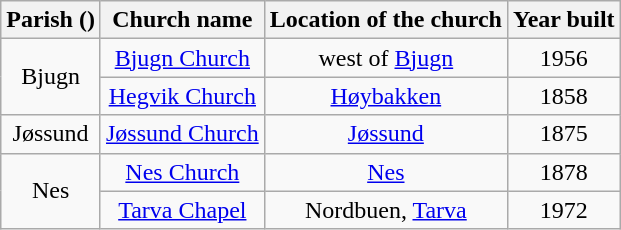<table class="wikitable" style="text-align:center">
<tr>
<th>Parish ()</th>
<th>Church name</th>
<th>Location of the church</th>
<th>Year built</th>
</tr>
<tr>
<td rowspan="2">Bjugn</td>
<td><a href='#'>Bjugn Church</a></td>
<td>west of <a href='#'>Bjugn</a></td>
<td>1956</td>
</tr>
<tr>
<td><a href='#'>Hegvik Church</a></td>
<td><a href='#'>Høybakken</a></td>
<td>1858</td>
</tr>
<tr>
<td rowspan="1">Jøssund</td>
<td><a href='#'>Jøssund Church</a></td>
<td><a href='#'>Jøssund</a></td>
<td>1875</td>
</tr>
<tr>
<td rowspan="2">Nes</td>
<td><a href='#'>Nes Church</a></td>
<td><a href='#'>Nes</a></td>
<td>1878</td>
</tr>
<tr>
<td><a href='#'>Tarva Chapel</a></td>
<td>Nordbuen, <a href='#'>Tarva</a></td>
<td>1972</td>
</tr>
</table>
